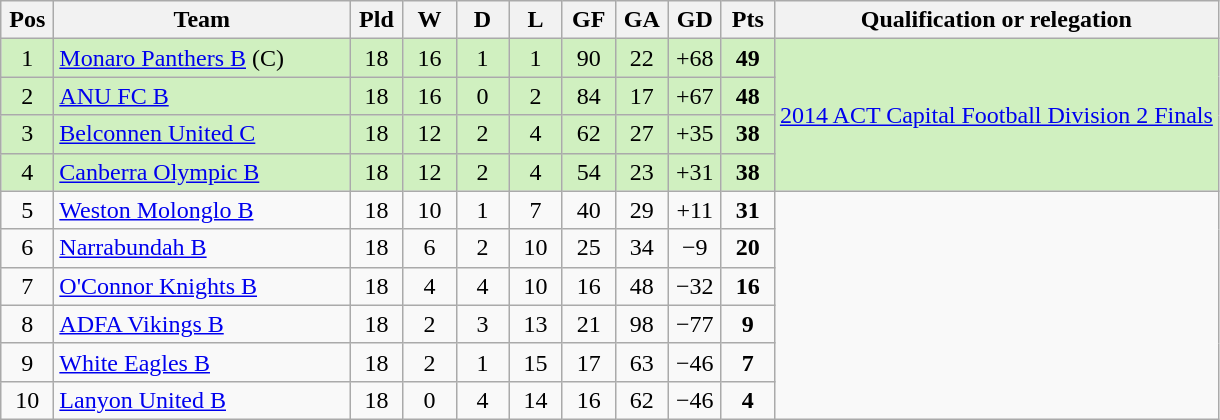<table class="wikitable" style="text-align:center;">
<tr>
<th scope="col" width=28><abbr>Pos</abbr></th>
<th scope="col" width=190>Team</th>
<th scope="col" width=28><abbr>Pld</abbr></th>
<th scope="col" width=28><abbr>W</abbr></th>
<th scope="col" width=28><abbr>D</abbr></th>
<th scope="col" width=28><abbr>L</abbr></th>
<th scope="col" width=28><abbr>GF</abbr></th>
<th scope="col" width=28><abbr>GA</abbr></th>
<th scope="col" width=28><abbr>GD</abbr></th>
<th scope="col" width=28><abbr>Pts</abbr></th>
<th scope="col">Qualification or relegation</th>
</tr>
<tr>
<th scope="row" style="text-align: center;font-weight: normal;background-color:#D0F0C0;">1</th>
<td style="text-align: left; white-space:nowrap;font-weight: normal;background-color:#D0F0C0;"><a href='#'>Monaro Panthers B</a> <span>(C)</span></td>
<td style="font-weight: normal;background-color:#D0F0C0;">18</td>
<td style="font-weight: normal;background-color:#D0F0C0;">16</td>
<td style="font-weight: normal;background-color:#D0F0C0;">1</td>
<td style="font-weight: normal;background-color:#D0F0C0;">1</td>
<td style="font-weight: normal;background-color:#D0F0C0;">90</td>
<td style="font-weight: normal;background-color:#D0F0C0;">22</td>
<td style="font-weight: normal;background-color:#D0F0C0;">+68</td>
<td style="font-weight: bold;background-color:#D0F0C0;">49</td>
<td style="font-weight: normal;background-color:#D0F0C0;" rowspan="4"><a href='#'>2014 ACT Capital Football Division 2 Finals</a></td>
</tr>
<tr>
<th scope="row" style="text-align: center;font-weight: normal;background-color:#D0F0C0;">2</th>
<td style="text-align: left; white-space:nowrap;font-weight: normal;background-color:#D0F0C0;"><a href='#'>ANU FC B</a></td>
<td style="font-weight: normal;background-color:#D0F0C0;">18</td>
<td style="font-weight: normal;background-color:#D0F0C0;">16</td>
<td style="font-weight: normal;background-color:#D0F0C0;">0</td>
<td style="font-weight: normal;background-color:#D0F0C0;">2</td>
<td style="font-weight: normal;background-color:#D0F0C0;">84</td>
<td style="font-weight: normal;background-color:#D0F0C0;">17</td>
<td style="font-weight: normal;background-color:#D0F0C0;">+67</td>
<td style="font-weight: bold;background-color:#D0F0C0;">48</td>
</tr>
<tr>
<th scope="row" style="text-align: center;font-weight: normal;background-color:#D0F0C0;">3</th>
<td style="text-align: left; white-space:nowrap;font-weight: normal;background-color:#D0F0C0;"><a href='#'>Belconnen United C</a></td>
<td style="font-weight: normal;background-color:#D0F0C0;">18</td>
<td style="font-weight: normal;background-color:#D0F0C0;">12</td>
<td style="font-weight: normal;background-color:#D0F0C0;">2</td>
<td style="font-weight: normal;background-color:#D0F0C0;">4</td>
<td style="font-weight: normal;background-color:#D0F0C0;">62</td>
<td style="font-weight: normal;background-color:#D0F0C0;">27</td>
<td style="font-weight: normal;background-color:#D0F0C0;">+35</td>
<td style="font-weight: bold;background-color:#D0F0C0;">38</td>
</tr>
<tr>
<th scope="row" style="text-align: center;font-weight: normal;background-color:#D0F0C0;">4</th>
<td style="text-align: left; white-space:nowrap;font-weight: normal;background-color:#D0F0C0;"><a href='#'>Canberra Olympic B</a></td>
<td style="font-weight: normal;background-color:#D0F0C0;">18</td>
<td style="font-weight: normal;background-color:#D0F0C0;">12</td>
<td style="font-weight: normal;background-color:#D0F0C0;">2</td>
<td style="font-weight: normal;background-color:#D0F0C0;">4</td>
<td style="font-weight: normal;background-color:#D0F0C0;">54</td>
<td style="font-weight: normal;background-color:#D0F0C0;">23</td>
<td style="font-weight: normal;background-color:#D0F0C0;">+31</td>
<td style="font-weight: bold;background-color:#D0F0C0;">38</td>
</tr>
<tr>
<th scope="row" style="text-align: center;font-weight: normal;background-color:transparent;">5</th>
<td style="text-align: left; white-space:nowrap;font-weight: normal;background-color:transparent;"><a href='#'>Weston Molonglo B</a></td>
<td style="font-weight: normal;background-color:transparent;">18</td>
<td style="font-weight: normal;background-color:transparent;">10</td>
<td style="font-weight: normal;background-color:transparent;">1</td>
<td style="font-weight: normal;background-color:transparent;">7</td>
<td style="font-weight: normal;background-color:transparent;">40</td>
<td style="font-weight: normal;background-color:transparent;">29</td>
<td style="font-weight: normal;background-color:transparent;">+11</td>
<td style="font-weight: bold;background-color:transparent;">31</td>
<td style="font-weight: normal;background-color:transparent;" rowspan="6"></td>
</tr>
<tr>
<th scope="row" style="text-align: center;font-weight: normal;background-color:transparent;">6</th>
<td style="text-align: left; white-space:nowrap;font-weight: normal;background-color:transparent;"><a href='#'>Narrabundah B</a></td>
<td style="font-weight: normal;background-color:transparent;">18</td>
<td style="font-weight: normal;background-color:transparent;">6</td>
<td style="font-weight: normal;background-color:transparent;">2</td>
<td style="font-weight: normal;background-color:transparent;">10</td>
<td style="font-weight: normal;background-color:transparent;">25</td>
<td style="font-weight: normal;background-color:transparent;">34</td>
<td style="font-weight: normal;background-color:transparent;">−9</td>
<td style="font-weight: bold;background-color:transparent;">20</td>
</tr>
<tr>
<th scope="row" style="text-align: center;font-weight: normal;background-color:transparent;">7</th>
<td style="text-align: left; white-space:nowrap;font-weight: normal;background-color:transparent;"><a href='#'>O'Connor Knights B</a></td>
<td style="font-weight: normal;background-color:transparent;">18</td>
<td style="font-weight: normal;background-color:transparent;">4</td>
<td style="font-weight: normal;background-color:transparent;">4</td>
<td style="font-weight: normal;background-color:transparent;">10</td>
<td style="font-weight: normal;background-color:transparent;">16</td>
<td style="font-weight: normal;background-color:transparent;">48</td>
<td style="font-weight: normal;background-color:transparent;">−32</td>
<td style="font-weight: bold;background-color:transparent;">16</td>
</tr>
<tr>
<th scope="row" style="text-align: center;font-weight: normal;background-color:transparent;">8</th>
<td style="text-align: left; white-space:nowrap;font-weight: normal;background-color:transparent;"><a href='#'>ADFA Vikings B</a></td>
<td style="font-weight: normal;background-color:transparent;">18</td>
<td style="font-weight: normal;background-color:transparent;">2</td>
<td style="font-weight: normal;background-color:transparent;">3</td>
<td style="font-weight: normal;background-color:transparent;">13</td>
<td style="font-weight: normal;background-color:transparent;">21</td>
<td style="font-weight: normal;background-color:transparent;">98</td>
<td style="font-weight: normal;background-color:transparent;">−77</td>
<td style="font-weight: bold;background-color:transparent;">9</td>
</tr>
<tr>
<th scope="row" style="text-align: center;font-weight: normal;background-color:transparent;">9</th>
<td style="text-align: left; white-space:nowrap;font-weight: normal;background-color:transparent;"><a href='#'>White Eagles B</a></td>
<td style="font-weight: normal;background-color:transparent;">18</td>
<td style="font-weight: normal;background-color:transparent;">2</td>
<td style="font-weight: normal;background-color:transparent;">1</td>
<td style="font-weight: normal;background-color:transparent;">15</td>
<td style="font-weight: normal;background-color:transparent;">17</td>
<td style="font-weight: normal;background-color:transparent;">63</td>
<td style="font-weight: normal;background-color:transparent;">−46</td>
<td style="font-weight: bold;background-color:transparent;">7</td>
</tr>
<tr>
<th scope="row" style="text-align: center;font-weight: normal;background-color:transparent;">10</th>
<td style="text-align: left; white-space:nowrap;font-weight: normal;background-color:transparent;"><a href='#'>Lanyon United B</a></td>
<td style="font-weight: normal;background-color:transparent;">18</td>
<td style="font-weight: normal;background-color:transparent;">0</td>
<td style="font-weight: normal;background-color:transparent;">4</td>
<td style="font-weight: normal;background-color:transparent;">14</td>
<td style="font-weight: normal;background-color:transparent;">16</td>
<td style="font-weight: normal;background-color:transparent;">62</td>
<td style="font-weight: normal;background-color:transparent;">−46</td>
<td style="font-weight: bold;background-color:transparent;">4</td>
</tr>
</table>
